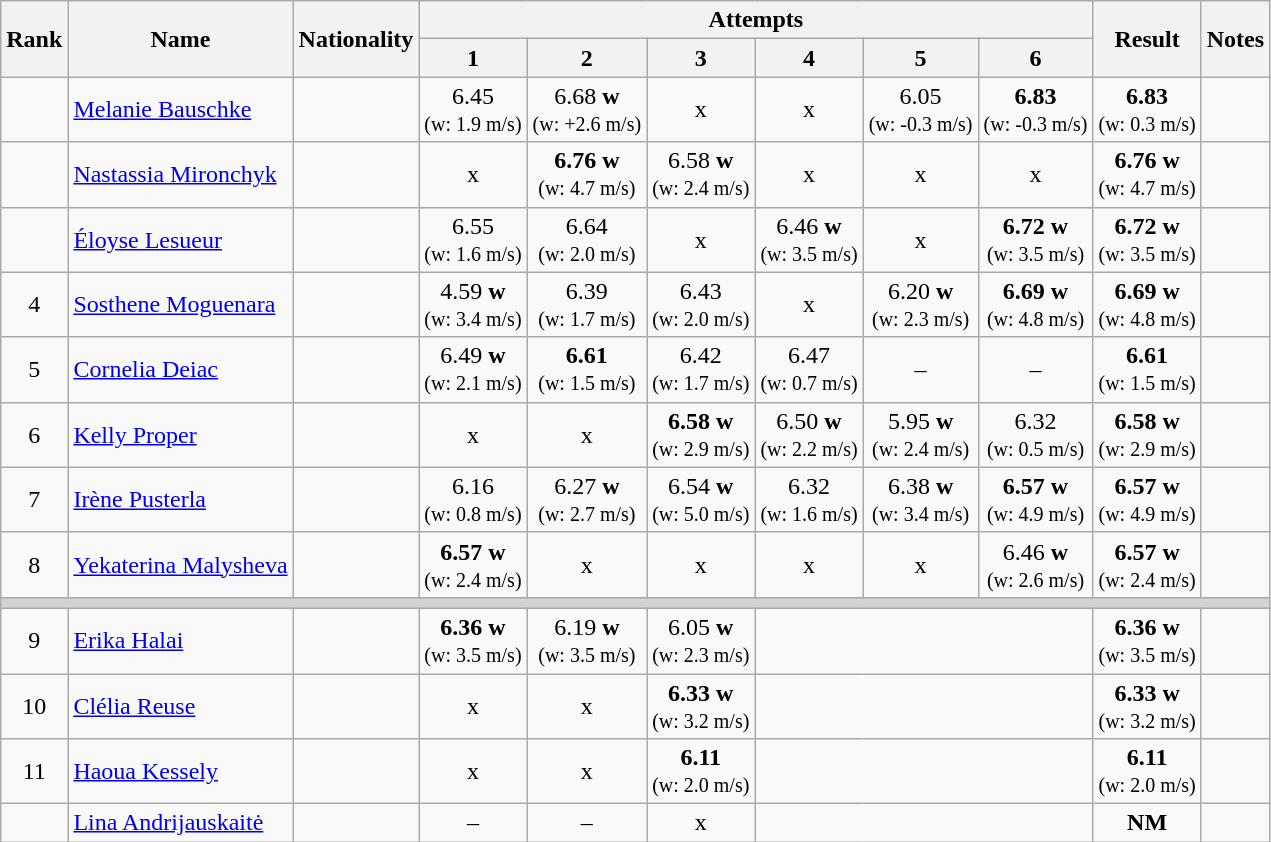<table class="wikitable sortable" style="text-align:center">
<tr>
<th rowspan=2>Rank</th>
<th rowspan=2>Name</th>
<th rowspan=2>Nationality</th>
<th colspan=6>Attempts</th>
<th rowspan=2>Result</th>
<th rowspan=2>Notes</th>
</tr>
<tr>
<th>1</th>
<th>2</th>
<th>3</th>
<th>4</th>
<th>5</th>
<th>6</th>
</tr>
<tr>
<td></td>
<td align=left><a href='#'>Melanie Bauschke</a></td>
<td align=left></td>
<td>6.45<br><small>(w: 1.9 m/s)</small></td>
<td>6.68 <strong>w</strong><br><small>(w: +2.6 m/s)</small></td>
<td>x</td>
<td>x</td>
<td>6.05<br><small>(w: -0.3 m/s)</small></td>
<td><strong>6.83</strong><br><small>(w: -0.3 m/s)</small></td>
<td><strong>6.83</strong><br><small>(w: 0.3 m/s)</small></td>
<td></td>
</tr>
<tr>
<td></td>
<td align=left><a href='#'>Nastassia Mironchyk</a></td>
<td align=left></td>
<td>x</td>
<td><strong>6.76</strong> <strong>w</strong><br><small>(w: 4.7 m/s)</small></td>
<td>6.58 <strong>w</strong><br><small>(w: 2.4 m/s)</small></td>
<td>x</td>
<td>x</td>
<td>x</td>
<td><strong>6.76</strong> <strong>w</strong><br><small>(w: 4.7 m/s)</small></td>
<td></td>
</tr>
<tr>
<td></td>
<td align=left><a href='#'>Éloyse Lesueur</a></td>
<td align=left></td>
<td>6.55<br><small>(w: 1.6 m/s)</small></td>
<td>6.64<br><small>(w: 2.0 m/s)</small></td>
<td>x</td>
<td>6.46 <strong>w</strong><br><small>(w: 3.5 m/s)</small></td>
<td>x</td>
<td><strong>6.72</strong> <strong>w</strong><br><small>(w: 3.5 m/s)</small></td>
<td><strong>6.72</strong> <strong>w</strong><br><small>(w: 3.5 m/s)</small></td>
<td></td>
</tr>
<tr>
<td>4</td>
<td align=left><a href='#'>Sosthene Moguenara</a></td>
<td align=left></td>
<td>4.59 <strong>w</strong><br><small>(w: 3.4 m/s)</small></td>
<td>6.39<br><small>(w: 1.7 m/s)</small></td>
<td>6.43<br><small>(w: 2.0 m/s)</small></td>
<td>x</td>
<td>6.20 <strong>w</strong><br><small>(w: 2.3 m/s)</small></td>
<td><strong>6.69</strong> <strong>w</strong><br><small>(w: 4.8 m/s)</small></td>
<td><strong>6.69</strong> <strong>w</strong><br><small>(w: 4.8 m/s)</small></td>
<td></td>
</tr>
<tr>
<td>5</td>
<td align=left><a href='#'>Cornelia Deiac</a></td>
<td align=left></td>
<td>6.49 <strong>w</strong><br><small>(w: 2.1 m/s)</small></td>
<td><strong>6.61</strong><br><small>(w: 1.5 m/s)</small></td>
<td>6.42<br><small>(w: 1.7 m/s)</small></td>
<td>6.47<br><small>(w: 0.7 m/s)</small></td>
<td>–</td>
<td>–</td>
<td><strong>6.61</strong><br><small>(w: 1.5 m/s)</small></td>
<td></td>
</tr>
<tr>
<td>6</td>
<td align=left><a href='#'>Kelly Proper</a></td>
<td align=left></td>
<td>x</td>
<td>x</td>
<td><strong>6.58</strong> <strong>w</strong><br><small>(w: 2.9 m/s)</small></td>
<td>6.50 <strong>w</strong><br><small>(w: 2.2 m/s)</small></td>
<td>5.95 <strong>w</strong><br><small>(w: 2.4 m/s)</small></td>
<td>6.32<br><small>(w: 0.5 m/s)</small></td>
<td><strong>6.58</strong> <strong>w</strong><br><small>(w: 2.9 m/s)</small></td>
<td></td>
</tr>
<tr>
<td>7</td>
<td align=left><a href='#'>Irène Pusterla</a></td>
<td align=left></td>
<td>6.16<br><small>(w: 0.8 m/s)</small></td>
<td>6.27 <strong>w</strong><br><small>(w: 2.7 m/s)</small></td>
<td>6.54 <strong>w</strong><br><small>(w: 5.0 m/s)</small></td>
<td>6.32<br><small>(w: 1.6 m/s)</small></td>
<td>6.38 <strong>w</strong><br><small>(w: 3.4 m/s)</small></td>
<td><strong>6.57</strong> <strong>w</strong><br><small>(w: 4.9 m/s)</small></td>
<td><strong>6.57</strong> <strong>w</strong><br><small>(w: 4.9 m/s)</small></td>
</tr>
<tr>
<td>8</td>
<td align=left><a href='#'>Yekaterina Malysheva</a></td>
<td align=left></td>
<td><strong>6.57</strong> <strong>w</strong><br><small>(w: 2.4 m/s)</small></td>
<td>x</td>
<td>x</td>
<td>x</td>
<td>x</td>
<td>6.46 <strong>w</strong><br><small>(w: 2.6 m/s)</small></td>
<td><strong>6.57</strong> <strong>w</strong><br><small>(w: 2.4 m/s)</small></td>
<td></td>
</tr>
<tr>
<td colspan=11 bgcolor=lightgray></td>
</tr>
<tr>
<td>9</td>
<td align=left><a href='#'>Erika Halai</a></td>
<td align=left></td>
<td><strong>6.36</strong> <strong>w</strong><br><small>(w: 3.5 m/s)</small></td>
<td>6.19 <strong>w</strong><br><small>(w: 3.5 m/s)</small></td>
<td>6.05 <strong>w</strong><br><small>(w: 2.3 m/s)</small></td>
<td colspan=3></td>
<td><strong>6.36</strong> <strong>w</strong><br><small>(w: 3.5 m/s)</small></td>
<td></td>
</tr>
<tr>
<td>10</td>
<td align=left><a href='#'>Clélia Reuse</a></td>
<td align=left></td>
<td>x</td>
<td>x</td>
<td><strong>6.33</strong> <strong>w</strong><br><small>(w: 3.2 m/s)</small></td>
<td colspan=3></td>
<td><strong>6.33</strong> <strong>w</strong><br><small>(w: 3.2 m/s)</small></td>
<td></td>
</tr>
<tr>
<td>11</td>
<td align=left><a href='#'>Haoua Kessely</a></td>
<td align=left></td>
<td>x</td>
<td>x</td>
<td><strong>6.11</strong><br><small>(w: 2.0 m/s)</small></td>
<td colspan=3></td>
<td><strong>6.11</strong><br><small>(w: 2.0 m/s)</small></td>
<td></td>
</tr>
<tr>
<td></td>
<td align=left><a href='#'>Lina Andrijauskaitė</a></td>
<td align=left></td>
<td>–</td>
<td>–</td>
<td>x</td>
<td colspan=3></td>
<td><strong>NM</strong></td>
<td></td>
</tr>
</table>
